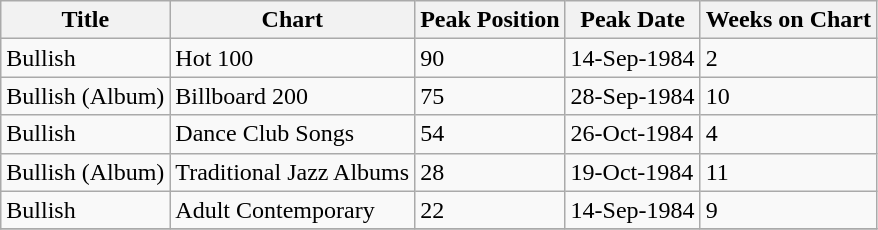<table class="wikitable">
<tr>
<th>Title</th>
<th>Chart</th>
<th>Peak Position</th>
<th>Peak Date</th>
<th>Weeks on Chart</th>
</tr>
<tr>
<td>Bullish</td>
<td>Hot 100</td>
<td>90</td>
<td>14-Sep-1984</td>
<td>2</td>
</tr>
<tr>
<td>Bullish (Album)</td>
<td>Billboard 200</td>
<td>75</td>
<td>28-Sep-1984</td>
<td>10</td>
</tr>
<tr>
<td>Bullish</td>
<td>Dance Club Songs</td>
<td>54</td>
<td>26-Oct-1984</td>
<td>4</td>
</tr>
<tr>
<td>Bullish (Album)</td>
<td>Traditional Jazz Albums</td>
<td>28</td>
<td>19-Oct-1984</td>
<td>11</td>
</tr>
<tr>
<td>Bullish</td>
<td>Adult Contemporary</td>
<td>22</td>
<td>14-Sep-1984</td>
<td>9</td>
</tr>
<tr>
</tr>
</table>
